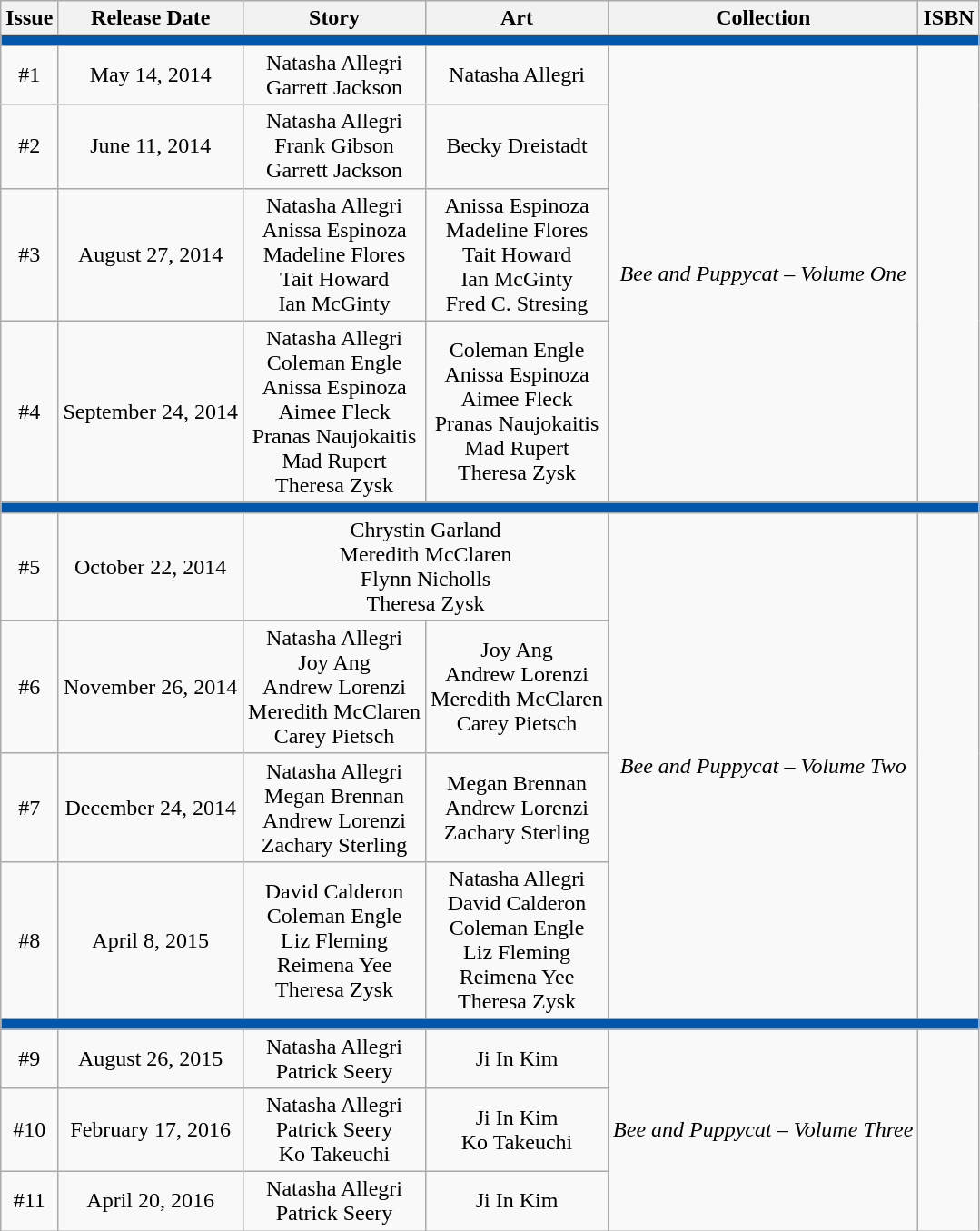<table class="wikitable" style="text-align: center">
<tr>
<th>Issue</th>
<th>Release Date</th>
<th>Story</th>
<th>Art</th>
<th>Collection</th>
<th>ISBN</th>
</tr>
<tr>
<td colspan=6 style=background:#0257AC></td>
</tr>
<tr>
<td>#1</td>
<td>May 14, 2014</td>
<td>Natasha Allegri<br>Garrett Jackson</td>
<td>Natasha Allegri</td>
<td rowspan=4><em>Bee and Puppycat – Volume One</em></td>
<td rowspan=4></td>
</tr>
<tr>
<td>#2</td>
<td>June 11, 2014</td>
<td>Natasha Allegri<br>Frank Gibson<br>Garrett Jackson</td>
<td>Becky Dreistadt</td>
</tr>
<tr>
<td>#3</td>
<td>August 27, 2014</td>
<td>Natasha Allegri<br>Anissa Espinoza<br>Madeline Flores<br>Tait Howard<br>Ian McGinty</td>
<td>Anissa Espinoza<br>Madeline Flores<br>Tait Howard<br>Ian McGinty<br>Fred C. Stresing</td>
</tr>
<tr>
<td>#4</td>
<td>September 24, 2014</td>
<td>Natasha Allegri<br>Coleman Engle<br>Anissa Espinoza<br>Aimee Fleck<br>Pranas Naujokaitis<br>Mad Rupert<br>Theresa Zysk</td>
<td>Coleman Engle<br>Anissa Espinoza<br>Aimee Fleck<br>Pranas Naujokaitis<br>Mad Rupert<br>Theresa Zysk</td>
</tr>
<tr>
<td colspan=6 style=background:#0257AC></td>
</tr>
<tr>
<td>#5</td>
<td>October 22, 2014</td>
<td colspan=2>Chrystin Garland<br>Meredith McClaren<br>Flynn Nicholls<br>Theresa Zysk</td>
<td rowspan=4><em>Bee and Puppycat – Volume Two</em></td>
<td rowspan=4></td>
</tr>
<tr>
<td>#6</td>
<td>November 26, 2014</td>
<td>Natasha Allegri<br>Joy Ang<br>Andrew Lorenzi<br>Meredith McClaren<br>Carey Pietsch</td>
<td>Joy Ang<br>Andrew Lorenzi<br>Meredith McClaren<br>Carey Pietsch</td>
</tr>
<tr>
<td>#7</td>
<td>December 24, 2014</td>
<td>Natasha Allegri<br>Megan Brennan<br>Andrew Lorenzi<br>Zachary Sterling</td>
<td>Megan Brennan<br>Andrew Lorenzi<br>Zachary Sterling</td>
</tr>
<tr>
<td>#8</td>
<td>April 8, 2015</td>
<td>David Calderon<br>Coleman Engle<br>Liz Fleming<br>Reimena Yee<br>Theresa Zysk</td>
<td>Natasha Allegri<br>David Calderon<br>Coleman Engle<br>Liz Fleming<br>Reimena Yee<br>Theresa Zysk</td>
</tr>
<tr>
<td colspan=6 style=background:#0257AC></td>
</tr>
<tr>
<td>#9</td>
<td>August 26, 2015</td>
<td>Natasha Allegri<br>Patrick Seery</td>
<td>Ji In Kim</td>
<td rowspan=3><em>Bee and Puppycat – Volume Three</em></td>
<td rowspan=3></td>
</tr>
<tr>
<td>#10</td>
<td>February 17, 2016</td>
<td>Natasha Allegri<br>Patrick Seery<br>Ko Takeuchi</td>
<td>Ji In Kim<br>Ko Takeuchi</td>
</tr>
<tr>
<td>#11</td>
<td>April 20, 2016</td>
<td>Natasha Allegri<br>Patrick Seery</td>
<td>Ji In Kim</td>
</tr>
</table>
